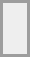<table align="center" border="0" cellpadding="4" cellspacing="4" style="border: 2px solid #9d9d9d;background-color:#eeeeee" valign="midlle">
<tr>
<td><br><div></div></td>
</tr>
</table>
